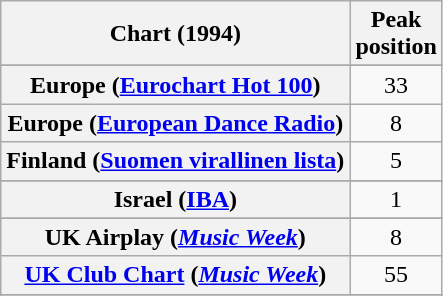<table class="wikitable sortable plainrowheaders" style="text-align:center">
<tr>
<th>Chart (1994)</th>
<th>Peak<br>position</th>
</tr>
<tr>
</tr>
<tr>
<th scope="row">Europe (<a href='#'>Eurochart Hot 100</a>)</th>
<td>33</td>
</tr>
<tr>
<th scope="row">Europe (<a href='#'>European Dance Radio</a>)</th>
<td>8</td>
</tr>
<tr>
<th scope="row">Finland (<a href='#'>Suomen virallinen lista</a>)</th>
<td>5</td>
</tr>
<tr>
</tr>
<tr>
</tr>
<tr>
<th scope="row">Israel (<a href='#'>IBA</a>)</th>
<td>1</td>
</tr>
<tr>
</tr>
<tr>
</tr>
<tr>
</tr>
<tr>
<th scope="row">UK Airplay (<em><a href='#'>Music Week</a></em>)</th>
<td>8</td>
</tr>
<tr>
<th scope="row"><a href='#'>UK Club Chart</a> (<em><a href='#'>Music Week</a></em>)</th>
<td>55</td>
</tr>
<tr>
</tr>
<tr>
</tr>
<tr>
</tr>
</table>
